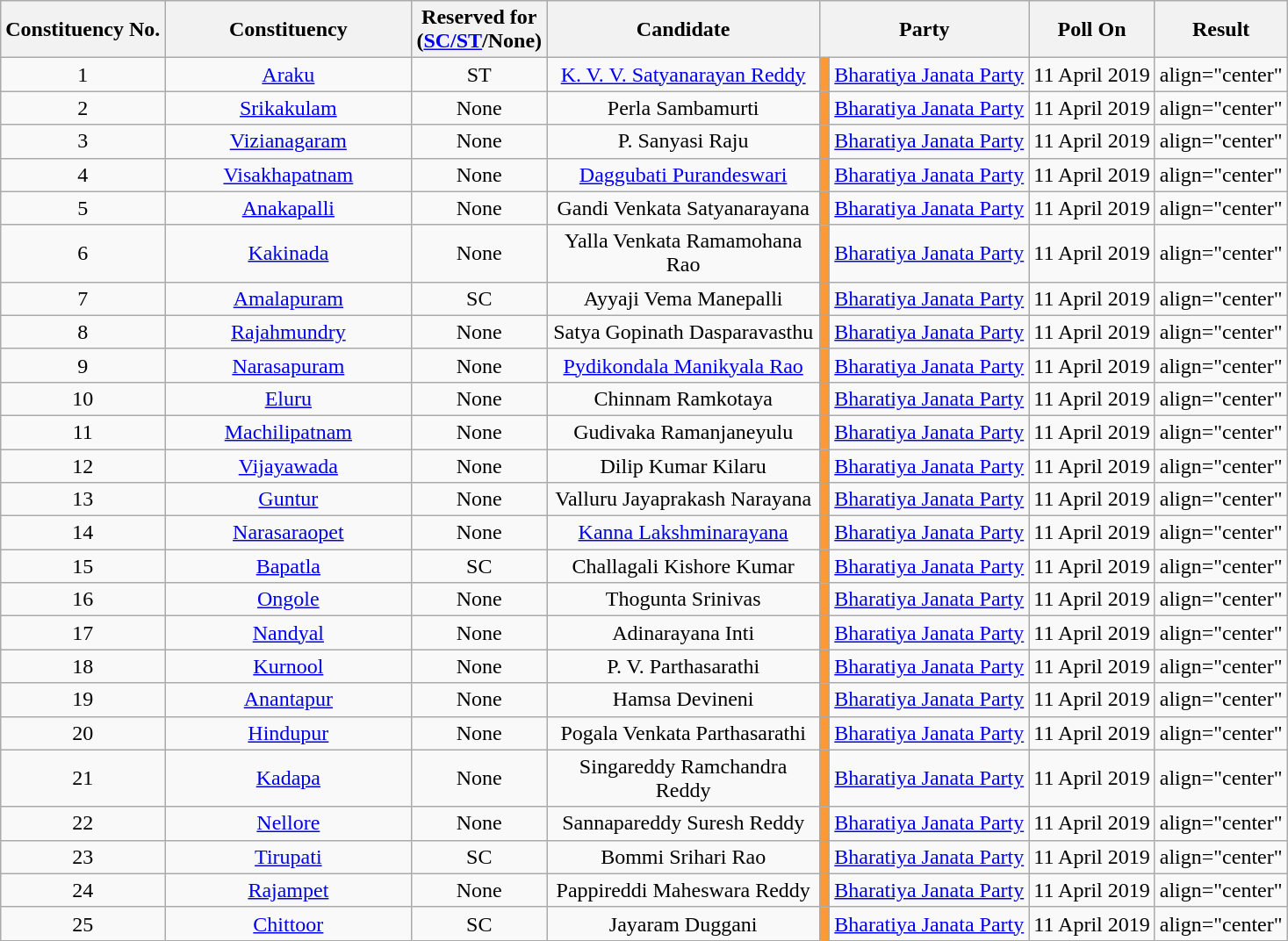<table class="wikitable sortable" style="text-align:center;">
<tr>
<th>Constituency No.</th>
<th style="width:180px;">Constituency</th>
<th>Reserved for<br>(<a href='#'>SC/ST</a>/None)</th>
<th style="width:200px;">Candidate</th>
<th colspan="2">Party</th>
<th>Poll On</th>
<th>Result</th>
</tr>
<tr>
<td align="center">1</td>
<td><a href='#'>Araku</a></td>
<td align="center">ST</td>
<td><a href='#'>K. V. V. Satyanarayan Reddy</a></td>
<td bgcolor=#FF9933></td>
<td><a href='#'>Bharatiya Janata Party</a></td>
<td align="center">11 April 2019</td>
<td>align="center" </td>
</tr>
<tr>
<td align="center">2</td>
<td><a href='#'>Srikakulam</a></td>
<td align="center">None</td>
<td>Perla Sambamurti</td>
<td bgcolor=#FF9933></td>
<td><a href='#'>Bharatiya Janata Party</a></td>
<td align="center">11 April 2019</td>
<td>align="center" </td>
</tr>
<tr>
<td align="center">3</td>
<td><a href='#'>Vizianagaram</a></td>
<td align="center">None</td>
<td>P. Sanyasi Raju</td>
<td bgcolor=#FF9933></td>
<td><a href='#'>Bharatiya Janata Party</a></td>
<td align="center">11 April 2019</td>
<td>align="center" </td>
</tr>
<tr>
<td align="center">4</td>
<td><a href='#'>Visakhapatnam</a></td>
<td align="center">None</td>
<td><a href='#'>Daggubati Purandeswari</a></td>
<td bgcolor=#FF9933></td>
<td><a href='#'>Bharatiya Janata Party</a></td>
<td align="center">11 April 2019</td>
<td>align="center" </td>
</tr>
<tr>
<td align="center">5</td>
<td><a href='#'>Anakapalli</a></td>
<td align="center">None</td>
<td>Gandi Venkata Satyanarayana</td>
<td bgcolor=#FF9933></td>
<td><a href='#'>Bharatiya Janata Party</a></td>
<td align="center">11 April 2019</td>
<td>align="center" </td>
</tr>
<tr>
<td align="center">6</td>
<td><a href='#'>Kakinada</a></td>
<td align="center">None</td>
<td>Yalla Venkata Ramamohana Rao</td>
<td bgcolor=#FF9933></td>
<td><a href='#'>Bharatiya Janata Party</a></td>
<td align="center">11 April 2019</td>
<td>align="center" </td>
</tr>
<tr>
<td align="center">7</td>
<td><a href='#'>Amalapuram</a></td>
<td align="center">SC</td>
<td>Ayyaji Vema Manepalli</td>
<td bgcolor=#FF9933></td>
<td><a href='#'>Bharatiya Janata Party</a></td>
<td align="center">11 April 2019</td>
<td>align="center" </td>
</tr>
<tr>
<td align="center">8</td>
<td><a href='#'>Rajahmundry</a></td>
<td align="center">None</td>
<td>Satya Gopinath Dasparavasthu</td>
<td bgcolor=#FF9933></td>
<td><a href='#'>Bharatiya Janata Party</a></td>
<td align="center">11 April 2019</td>
<td>align="center" </td>
</tr>
<tr>
<td align="center">9</td>
<td><a href='#'>Narasapuram</a></td>
<td align="center">None</td>
<td><a href='#'>Pydikondala Manikyala Rao</a></td>
<td bgcolor=#FF9933></td>
<td><a href='#'>Bharatiya Janata Party</a></td>
<td align="center">11 April 2019</td>
<td>align="center" </td>
</tr>
<tr>
<td align="center">10</td>
<td><a href='#'>Eluru</a></td>
<td align="center">None</td>
<td>Chinnam Ramkotaya</td>
<td bgcolor=#FF9933></td>
<td><a href='#'>Bharatiya Janata Party</a></td>
<td align="center">11 April 2019</td>
<td>align="center" </td>
</tr>
<tr>
<td align="center">11</td>
<td><a href='#'>Machilipatnam</a></td>
<td align="center">None</td>
<td>Gudivaka Ramanjaneyulu</td>
<td bgcolor=#FF9933></td>
<td><a href='#'>Bharatiya Janata Party</a></td>
<td align="center">11 April 2019</td>
<td>align="center" </td>
</tr>
<tr>
<td align="center">12</td>
<td><a href='#'>Vijayawada</a></td>
<td align="center">None</td>
<td>Dilip Kumar Kilaru</td>
<td bgcolor=#FF9933></td>
<td><a href='#'>Bharatiya Janata Party</a></td>
<td align="center">11 April 2019</td>
<td>align="center" </td>
</tr>
<tr>
<td align="center">13</td>
<td><a href='#'>Guntur</a></td>
<td align="center">None</td>
<td>Valluru Jayaprakash Narayana</td>
<td bgcolor=#FF9933></td>
<td><a href='#'>Bharatiya Janata Party</a></td>
<td align="center">11 April 2019</td>
<td>align="center" </td>
</tr>
<tr>
<td align="center">14</td>
<td><a href='#'>Narasaraopet</a></td>
<td align="center">None</td>
<td><a href='#'>Kanna Lakshminarayana</a></td>
<td bgcolor=#FF9933></td>
<td><a href='#'>Bharatiya Janata Party</a></td>
<td align="center">11 April 2019</td>
<td>align="center" </td>
</tr>
<tr>
<td align="center">15</td>
<td><a href='#'>Bapatla</a></td>
<td align="center">SC</td>
<td>Challagali Kishore Kumar</td>
<td bgcolor=#FF9933></td>
<td><a href='#'>Bharatiya Janata Party</a></td>
<td align="center">11 April 2019</td>
<td>align="center" </td>
</tr>
<tr>
<td align="center">16</td>
<td><a href='#'>Ongole</a></td>
<td align="center">None</td>
<td>Thogunta Srinivas</td>
<td bgcolor=#FF9933></td>
<td><a href='#'>Bharatiya Janata Party</a></td>
<td align="center">11 April 2019</td>
<td>align="center" </td>
</tr>
<tr>
<td align="center">17</td>
<td><a href='#'>Nandyal</a></td>
<td align="center">None</td>
<td>Adinarayana Inti</td>
<td bgcolor=#FF9933></td>
<td><a href='#'>Bharatiya Janata Party</a></td>
<td align="center">11 April 2019</td>
<td>align="center" </td>
</tr>
<tr>
<td align="center">18</td>
<td><a href='#'>Kurnool</a></td>
<td align="center">None</td>
<td>P. V. Parthasarathi</td>
<td bgcolor=#FF9933></td>
<td><a href='#'>Bharatiya Janata Party</a></td>
<td align="center">11 April 2019</td>
<td>align="center" </td>
</tr>
<tr>
<td align="center">19</td>
<td><a href='#'>Anantapur</a></td>
<td align="center">None</td>
<td>Hamsa Devineni</td>
<td bgcolor=#FF9933></td>
<td><a href='#'>Bharatiya Janata Party</a></td>
<td align="center">11 April 2019</td>
<td>align="center" </td>
</tr>
<tr>
<td align="center">20</td>
<td><a href='#'>Hindupur</a></td>
<td align="center">None</td>
<td>Pogala Venkata Parthasarathi</td>
<td bgcolor=#FF9933></td>
<td><a href='#'>Bharatiya Janata Party</a></td>
<td align="center">11 April 2019</td>
<td>align="center" </td>
</tr>
<tr>
<td align="center">21</td>
<td><a href='#'>Kadapa</a></td>
<td align="center">None</td>
<td>Singareddy Ramchandra Reddy</td>
<td bgcolor=#FF9933></td>
<td><a href='#'>Bharatiya Janata Party</a></td>
<td align="center">11 April 2019</td>
<td>align="center" </td>
</tr>
<tr>
<td align="center">22</td>
<td><a href='#'>Nellore</a></td>
<td align="center">None</td>
<td>Sannapareddy Suresh Reddy</td>
<td bgcolor=#FF9933></td>
<td><a href='#'>Bharatiya Janata Party</a></td>
<td align="center">11 April 2019</td>
<td>align="center" </td>
</tr>
<tr>
<td align="center">23</td>
<td><a href='#'>Tirupati</a></td>
<td align="center">SC</td>
<td>Bommi Srihari Rao</td>
<td bgcolor=#FF9933></td>
<td><a href='#'>Bharatiya Janata Party</a></td>
<td align="center">11 April 2019</td>
<td>align="center" </td>
</tr>
<tr>
<td align="center">24</td>
<td><a href='#'>Rajampet</a></td>
<td align="center">None</td>
<td>Pappireddi Maheswara Reddy</td>
<td bgcolor=#FF9933></td>
<td><a href='#'>Bharatiya Janata Party</a></td>
<td align="center">11 April 2019</td>
<td>align="center" </td>
</tr>
<tr>
<td align="center">25</td>
<td><a href='#'>Chittoor</a></td>
<td align="center">SC</td>
<td>Jayaram Duggani</td>
<td bgcolor=#FF9933></td>
<td><a href='#'>Bharatiya Janata Party</a></td>
<td align="center">11 April 2019</td>
<td>align="center" </td>
</tr>
</table>
